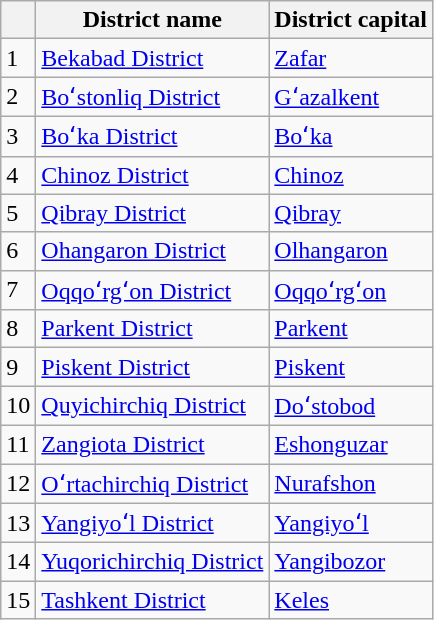<table class="wikitable sortable">
<tr>
<th></th>
<th>District name</th>
<th>District capital</th>
</tr>
<tr>
<td>1</td>
<td><a href='#'>Bekabad District</a></td>
<td><a href='#'>Zafar</a></td>
</tr>
<tr>
<td>2</td>
<td><a href='#'>Boʻstonliq District</a></td>
<td><a href='#'>Gʻazalkent</a></td>
</tr>
<tr>
<td>3</td>
<td><a href='#'>Boʻka District</a></td>
<td><a href='#'>Boʻka</a></td>
</tr>
<tr>
<td>4</td>
<td><a href='#'>Chinoz District</a></td>
<td><a href='#'>Chinoz</a></td>
</tr>
<tr>
<td>5</td>
<td><a href='#'>Qibray District</a></td>
<td><a href='#'>Qibray</a></td>
</tr>
<tr>
<td>6</td>
<td><a href='#'>Ohangaron District</a></td>
<td><a href='#'>Olhangaron</a></td>
</tr>
<tr>
<td>7</td>
<td><a href='#'>Oqqoʻrgʻon District</a></td>
<td><a href='#'>Oqqoʻrgʻon</a></td>
</tr>
<tr>
<td>8</td>
<td><a href='#'>Parkent District</a></td>
<td><a href='#'>Parkent</a></td>
</tr>
<tr>
<td>9</td>
<td><a href='#'>Piskent District</a></td>
<td><a href='#'>Piskent</a></td>
</tr>
<tr>
<td>10</td>
<td><a href='#'>Quyichirchiq District</a></td>
<td><a href='#'>Doʻstobod</a></td>
</tr>
<tr>
<td>11</td>
<td><a href='#'>Zangiota District</a></td>
<td><a href='#'>Eshonguzar</a></td>
</tr>
<tr>
<td>12</td>
<td><a href='#'>Oʻrtachirchiq District</a></td>
<td><a href='#'>Nurafshon</a></td>
</tr>
<tr>
<td>13</td>
<td><a href='#'>Yangiyoʻl District</a></td>
<td><a href='#'>Yangiyoʻl</a></td>
</tr>
<tr>
<td>14</td>
<td><a href='#'>Yuqorichirchiq District</a></td>
<td><a href='#'>Yangibozor</a></td>
</tr>
<tr>
<td>15</td>
<td><a href='#'>Tashkent District</a></td>
<td><a href='#'>Keles</a></td>
</tr>
</table>
